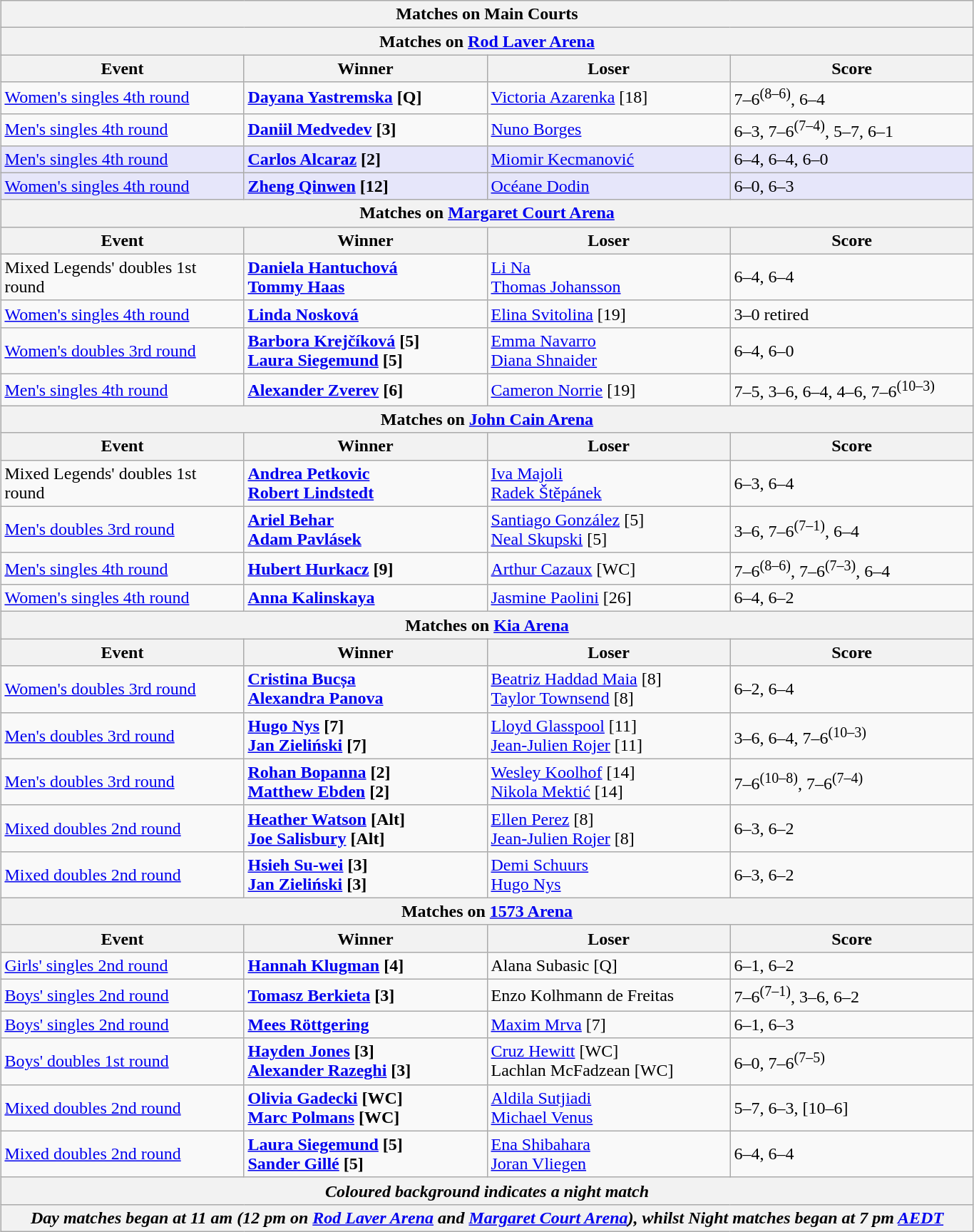<table class="wikitable collapsible uncollapsed" style="margin:auto;">
<tr>
<th colspan=4><strong>Matches on Main Courts</strong></th>
</tr>
<tr>
<th colspan=4><strong>Matches on <a href='#'>Rod Laver Arena</a></strong></th>
</tr>
<tr>
<th style="width:220px;">Event</th>
<th style="width:220px;">Winner</th>
<th style="width:220px;">Loser</th>
<th style="width:220px;">Score</th>
</tr>
<tr>
<td><a href='#'>Women's singles 4th round</a></td>
<td><strong> <a href='#'>Dayana Yastremska</a> [Q]</strong></td>
<td> <a href='#'>Victoria Azarenka</a> [18]</td>
<td>7–6<sup>(8–6)</sup>, 6–4</td>
</tr>
<tr>
<td><a href='#'>Men's singles 4th round</a></td>
<td><strong> <a href='#'>Daniil Medvedev</a> [3]</strong></td>
<td> <a href='#'>Nuno Borges</a></td>
<td>6–3, 7–6<sup>(7–4)</sup>, 5–7, 6–1</td>
</tr>
<tr bgcolor=lavender>
<td><a href='#'>Men's singles 4th round</a></td>
<td><strong> <a href='#'>Carlos Alcaraz</a> [2]</strong></td>
<td> <a href='#'>Miomir Kecmanović</a></td>
<td>6–4, 6–4, 6–0</td>
</tr>
<tr bgcolor=lavender>
<td><a href='#'>Women's singles 4th round</a></td>
<td><strong> <a href='#'>Zheng Qinwen</a> [12]</strong></td>
<td> <a href='#'>Océane Dodin</a></td>
<td>6–0, 6–3</td>
</tr>
<tr>
<th colspan=4><strong>Matches on <a href='#'>Margaret Court Arena</a></strong></th>
</tr>
<tr>
<th style="width:220px;">Event</th>
<th style="width:220px;">Winner</th>
<th style="width:220px;">Loser</th>
<th style="width:220px;">Score</th>
</tr>
<tr>
<td>Mixed Legends' doubles 1st round</td>
<td><strong> <a href='#'>Daniela Hantuchová</a> <br>  <a href='#'>Tommy Haas</a></strong></td>
<td> <a href='#'>Li Na</a> <br>  <a href='#'>Thomas Johansson</a></td>
<td>6–4, 6–4</td>
</tr>
<tr>
<td><a href='#'>Women's singles 4th round</a></td>
<td><strong> <a href='#'>Linda Nosková</a></strong></td>
<td> <a href='#'>Elina Svitolina</a> [19]</td>
<td>3–0 retired</td>
</tr>
<tr>
<td><a href='#'>Women's doubles 3rd round</a></td>
<td><strong> <a href='#'>Barbora Krejčíková</a> [5]<br> <a href='#'>Laura Siegemund</a> [5]</strong></td>
<td> <a href='#'>Emma Navarro</a><br> <a href='#'>Diana Shnaider</a></td>
<td>6–4, 6–0</td>
</tr>
<tr>
<td><a href='#'>Men's singles 4th round</a></td>
<td><strong> <a href='#'>Alexander Zverev</a> [6]</strong></td>
<td> <a href='#'>Cameron Norrie</a> [19]</td>
<td>7–5, 3–6, 6–4, 4–6, 7–6<sup>(10–3)</sup></td>
</tr>
<tr>
<th colspan=4><strong>Matches on <a href='#'>John Cain Arena</a></strong></th>
</tr>
<tr>
<th style="width:220px;">Event</th>
<th style="width:220px;">Winner</th>
<th style="width:220px;">Loser</th>
<th style="width:220px;">Score</th>
</tr>
<tr>
<td>Mixed Legends' doubles 1st round</td>
<td><strong> <a href='#'>Andrea Petkovic</a> <br>   <a href='#'>Robert Lindstedt</a></strong></td>
<td> <a href='#'>Iva Majoli</a> <br>  <a href='#'>Radek Štěpánek</a></td>
<td>6–3, 6–4</td>
</tr>
<tr>
<td><a href='#'>Men's doubles 3rd round</a></td>
<td><strong> <a href='#'>Ariel Behar</a><br> <a href='#'>Adam Pavlásek</a></strong></td>
<td> <a href='#'>Santiago González</a> [5]<br> <a href='#'>Neal Skupski</a> [5]</td>
<td>3–6, 7–6<sup>(7–1)</sup>, 6–4</td>
</tr>
<tr>
<td><a href='#'>Men's singles 4th round</a></td>
<td><strong> <a href='#'>Hubert Hurkacz</a> [9]</strong></td>
<td> <a href='#'>Arthur Cazaux</a> [WC]</td>
<td>7–6<sup>(8–6)</sup>, 7–6<sup>(7–3)</sup>, 6–4</td>
</tr>
<tr>
<td><a href='#'>Women's singles 4th round</a></td>
<td><strong> <a href='#'>Anna Kalinskaya</a></strong></td>
<td> <a href='#'>Jasmine Paolini</a> [26]</td>
<td>6–4, 6–2</td>
</tr>
<tr>
<th colspan=4><strong>Matches on <a href='#'>Kia Arena</a></strong></th>
</tr>
<tr>
<th style="width:220px;">Event</th>
<th style="width:220px;">Winner</th>
<th style="width:220px;">Loser</th>
<th style="width:220px;">Score</th>
</tr>
<tr>
<td><a href='#'>Women's doubles 3rd round</a></td>
<td><strong> <a href='#'>Cristina Bucșa</a> <br>  <a href='#'>Alexandra Panova</a></strong></td>
<td> <a href='#'>Beatriz Haddad Maia</a> [8] <br>  <a href='#'>Taylor Townsend</a> [8]</td>
<td>6–2, 6–4</td>
</tr>
<tr>
<td><a href='#'>Men's doubles 3rd round</a></td>
<td><strong> <a href='#'>Hugo Nys</a> [7]<br> <a href='#'>Jan Zieliński</a> [7]</strong></td>
<td> <a href='#'>Lloyd Glasspool</a> [11]<br> <a href='#'>Jean-Julien Rojer</a> [11]</td>
<td>3–6, 6–4, 7–6<sup>(10–3)</sup></td>
</tr>
<tr>
<td><a href='#'>Men's doubles 3rd round</a></td>
<td><strong> <a href='#'>Rohan Bopanna</a> [2]<br> <a href='#'>Matthew Ebden</a> [2]</strong></td>
<td> <a href='#'>Wesley Koolhof</a> [14]<br> <a href='#'>Nikola Mektić</a> [14]</td>
<td>7–6<sup>(10–8)</sup>, 7–6<sup>(7–4)</sup></td>
</tr>
<tr>
<td><a href='#'>Mixed doubles 2nd round</a></td>
<td><strong> <a href='#'>Heather Watson</a> [Alt]<br> <a href='#'>Joe Salisbury</a> [Alt]</strong></td>
<td> <a href='#'>Ellen Perez</a> [8]<br> <a href='#'>Jean-Julien Rojer</a> [8]</td>
<td>6–3, 6–2</td>
</tr>
<tr>
<td><a href='#'>Mixed doubles 2nd round</a></td>
<td><strong> <a href='#'>Hsieh Su-wei</a> [3] <br>  <a href='#'>Jan Zieliński</a> [3]</strong></td>
<td> <a href='#'>Demi Schuurs</a> <br>  <a href='#'>Hugo Nys</a></td>
<td>6–3, 6–2</td>
</tr>
<tr>
<th colspan=4><strong>Matches on <a href='#'>1573 Arena</a></strong></th>
</tr>
<tr>
<th style="width:220px;">Event</th>
<th style="width:220px;">Winner</th>
<th style="width:220px;">Loser</th>
<th style="width:220px;">Score</th>
</tr>
<tr>
<td><a href='#'>Girls' singles 2nd round</a></td>
<td><strong> <a href='#'>Hannah Klugman</a> [4]</strong></td>
<td> Alana Subasic [Q]</td>
<td>6–1, 6–2</td>
</tr>
<tr>
<td><a href='#'>Boys' singles 2nd round</a></td>
<td><strong> <a href='#'>Tomasz Berkieta</a> [3]</strong></td>
<td> Enzo Kolhmann de Freitas</td>
<td>7–6<sup>(7–1)</sup>, 3–6, 6–2</td>
</tr>
<tr>
<td><a href='#'>Boys' singles 2nd round</a></td>
<td><strong> <a href='#'>Mees Röttgering</a></strong></td>
<td> <a href='#'>Maxim Mrva</a> [7]</td>
<td>6–1, 6–3</td>
</tr>
<tr>
<td><a href='#'>Boys' doubles 1st round</a></td>
<td><strong> <a href='#'>Hayden Jones</a> [3]<br> <a href='#'>Alexander Razeghi</a> [3]</strong></td>
<td> <a href='#'>Cruz Hewitt</a> [WC]<br> Lachlan McFadzean [WC]</td>
<td>6–0, 7–6<sup>(7–5)</sup></td>
</tr>
<tr>
<td><a href='#'>Mixed doubles 2nd round</a></td>
<td><strong> <a href='#'>Olivia Gadecki</a> [WC]<br> <a href='#'>Marc Polmans</a> [WC]</strong></td>
<td> <a href='#'>Aldila Sutjiadi</a><br> <a href='#'>Michael Venus</a></td>
<td>5–7, 6–3, [10–6]</td>
</tr>
<tr>
<td><a href='#'>Mixed doubles 2nd round</a></td>
<td><strong> <a href='#'>Laura Siegemund</a> [5] <br>  <a href='#'>Sander Gillé</a> [5]</strong></td>
<td> <a href='#'>Ena Shibahara</a> <br>  <a href='#'>Joran Vliegen</a></td>
<td>6–4, 6–4</td>
</tr>
<tr>
<th colspan=4><em>Coloured background indicates a night match</em></th>
</tr>
<tr>
<th colspan=4><em>Day matches began at 11 am (12 pm on <a href='#'>Rod Laver Arena</a> and <a href='#'>Margaret Court Arena</a>), whilst Night matches began at 7 pm <a href='#'>AEDT</a></em></th>
</tr>
</table>
